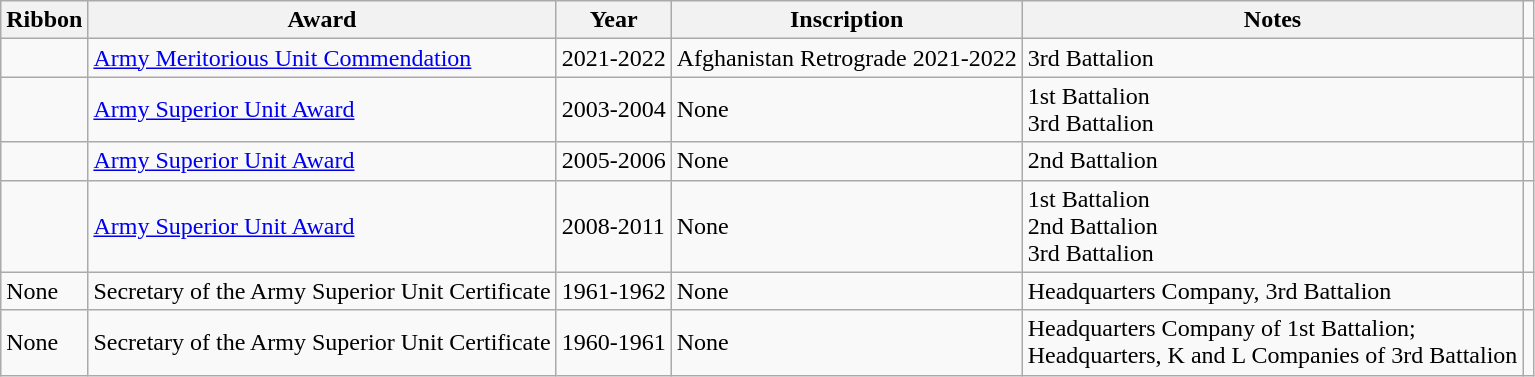<table class="wikitable">
<tr>
<th>Ribbon</th>
<th>Award</th>
<th>Year</th>
<th>Inscription</th>
<th>Notes</th>
</tr>
<tr>
<td></td>
<td><a href='#'>Army Meritorious Unit Commendation</a></td>
<td>2021-2022</td>
<td>Afghanistan Retrograde 2021-2022</td>
<td>3rd Battalion</td>
<td></td>
</tr>
<tr>
<td></td>
<td><a href='#'>Army Superior Unit Award</a></td>
<td>2003-2004</td>
<td>None</td>
<td>1st Battalion <br> 3rd Battalion</td>
<td></td>
</tr>
<tr>
<td></td>
<td><a href='#'>Army Superior Unit Award</a></td>
<td>2005-2006</td>
<td>None</td>
<td>2nd Battalion</td>
<td></td>
</tr>
<tr>
<td></td>
<td><a href='#'>Army Superior Unit Award</a></td>
<td>2008-2011</td>
<td>None</td>
<td>1st Battalion<br> 2nd Battalion<br>3rd Battalion</td>
<td></td>
</tr>
<tr>
<td>None</td>
<td>Secretary of the Army Superior Unit Certificate</td>
<td>1961-1962</td>
<td>None</td>
<td>Headquarters Company, 3rd Battalion</td>
<td></td>
</tr>
<tr>
<td>None</td>
<td>Secretary of the Army Superior Unit Certificate</td>
<td>1960-1961</td>
<td>None</td>
<td>Headquarters Company of 1st Battalion; <br>Headquarters, K and L Companies of 3rd Battalion</td>
<td></td>
</tr>
</table>
